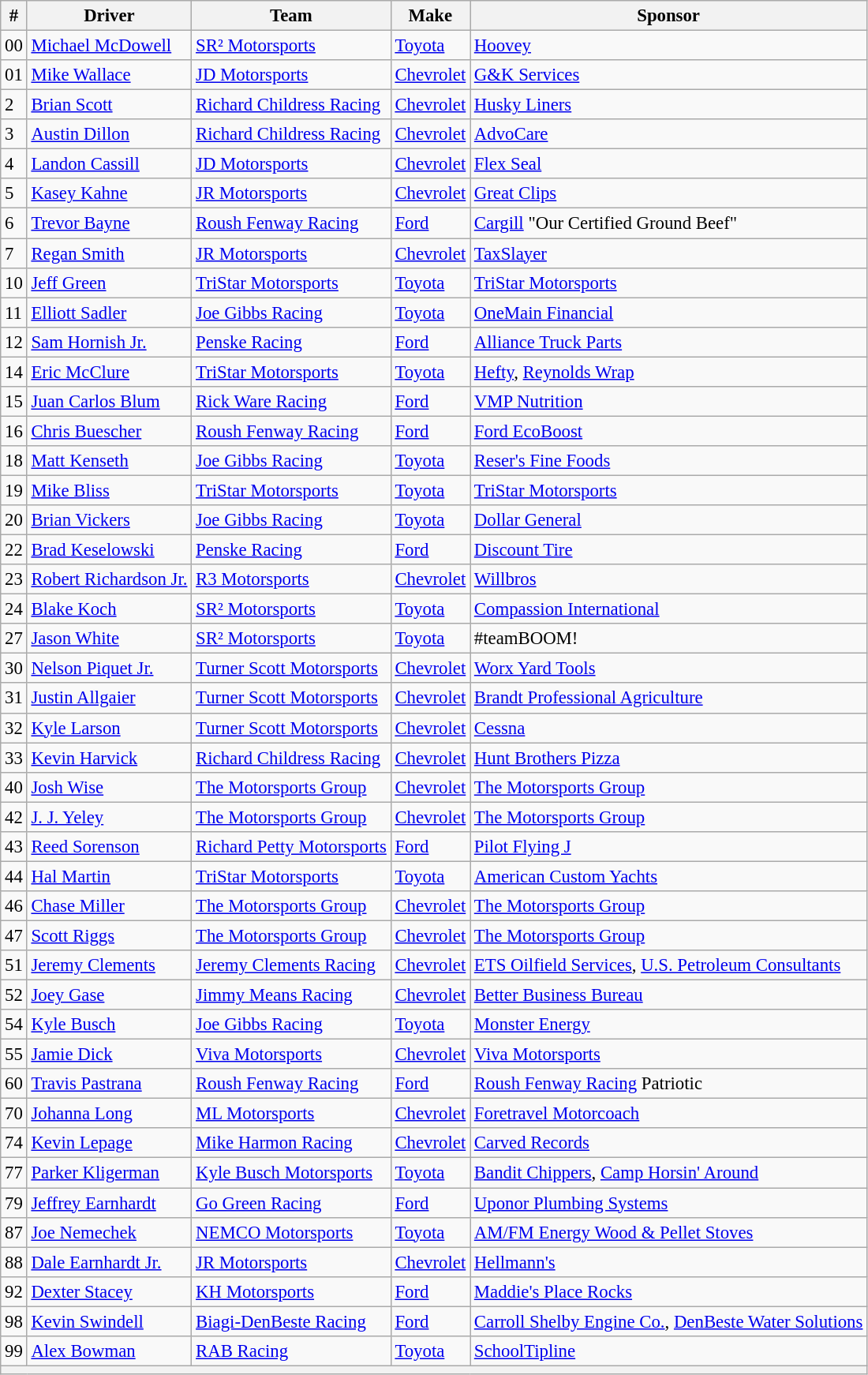<table class="wikitable" style="font-size:95%">
<tr>
<th>#</th>
<th>Driver</th>
<th>Team</th>
<th>Make</th>
<th>Sponsor</th>
</tr>
<tr>
<td>00</td>
<td><a href='#'>Michael McDowell</a></td>
<td><a href='#'>SR² Motorsports</a></td>
<td><a href='#'>Toyota</a></td>
<td><a href='#'>Hoovey</a></td>
</tr>
<tr>
<td>01</td>
<td><a href='#'>Mike Wallace</a></td>
<td><a href='#'>JD Motorsports</a></td>
<td><a href='#'>Chevrolet</a></td>
<td><a href='#'>G&K Services</a></td>
</tr>
<tr>
<td>2</td>
<td><a href='#'>Brian Scott</a></td>
<td><a href='#'>Richard Childress Racing</a></td>
<td><a href='#'>Chevrolet</a></td>
<td><a href='#'>Husky Liners</a></td>
</tr>
<tr>
<td>3</td>
<td><a href='#'>Austin Dillon</a></td>
<td><a href='#'>Richard Childress Racing</a></td>
<td><a href='#'>Chevrolet</a></td>
<td><a href='#'>AdvoCare</a></td>
</tr>
<tr>
<td>4</td>
<td><a href='#'>Landon Cassill</a></td>
<td><a href='#'>JD Motorsports</a></td>
<td><a href='#'>Chevrolet</a></td>
<td><a href='#'>Flex Seal</a></td>
</tr>
<tr>
<td>5</td>
<td><a href='#'>Kasey Kahne</a></td>
<td><a href='#'>JR Motorsports</a></td>
<td><a href='#'>Chevrolet</a></td>
<td><a href='#'>Great Clips</a></td>
</tr>
<tr>
<td>6</td>
<td><a href='#'>Trevor Bayne</a></td>
<td><a href='#'>Roush Fenway Racing</a></td>
<td><a href='#'>Ford</a></td>
<td><a href='#'>Cargill</a> "Our Certified Ground Beef"</td>
</tr>
<tr>
<td>7</td>
<td><a href='#'>Regan Smith</a></td>
<td><a href='#'>JR Motorsports</a></td>
<td><a href='#'>Chevrolet</a></td>
<td><a href='#'>TaxSlayer</a></td>
</tr>
<tr>
<td>10</td>
<td><a href='#'>Jeff Green</a></td>
<td><a href='#'>TriStar Motorsports</a></td>
<td><a href='#'>Toyota</a></td>
<td><a href='#'>TriStar Motorsports</a></td>
</tr>
<tr>
<td>11</td>
<td><a href='#'>Elliott Sadler</a></td>
<td><a href='#'>Joe Gibbs Racing</a></td>
<td><a href='#'>Toyota</a></td>
<td><a href='#'>OneMain Financial</a></td>
</tr>
<tr>
<td>12</td>
<td><a href='#'>Sam Hornish Jr.</a></td>
<td><a href='#'>Penske Racing</a></td>
<td><a href='#'>Ford</a></td>
<td><a href='#'>Alliance Truck Parts</a></td>
</tr>
<tr>
<td>14</td>
<td><a href='#'>Eric McClure</a></td>
<td><a href='#'>TriStar Motorsports</a></td>
<td><a href='#'>Toyota</a></td>
<td><a href='#'>Hefty</a>, <a href='#'>Reynolds Wrap</a></td>
</tr>
<tr>
<td>15</td>
<td><a href='#'>Juan Carlos Blum</a></td>
<td><a href='#'>Rick Ware Racing</a></td>
<td><a href='#'>Ford</a></td>
<td><a href='#'>VMP Nutrition</a></td>
</tr>
<tr>
<td>16</td>
<td><a href='#'>Chris Buescher</a></td>
<td><a href='#'>Roush Fenway Racing</a></td>
<td><a href='#'>Ford</a></td>
<td><a href='#'>Ford EcoBoost</a></td>
</tr>
<tr>
<td>18</td>
<td><a href='#'>Matt Kenseth</a></td>
<td><a href='#'>Joe Gibbs Racing</a></td>
<td><a href='#'>Toyota</a></td>
<td><a href='#'>Reser's Fine Foods</a></td>
</tr>
<tr>
<td>19</td>
<td><a href='#'>Mike Bliss</a></td>
<td><a href='#'>TriStar Motorsports</a></td>
<td><a href='#'>Toyota</a></td>
<td><a href='#'>TriStar Motorsports</a></td>
</tr>
<tr>
<td>20</td>
<td><a href='#'>Brian Vickers</a></td>
<td><a href='#'>Joe Gibbs Racing</a></td>
<td><a href='#'>Toyota</a></td>
<td><a href='#'>Dollar General</a></td>
</tr>
<tr>
<td>22</td>
<td><a href='#'>Brad Keselowski</a></td>
<td><a href='#'>Penske Racing</a></td>
<td><a href='#'>Ford</a></td>
<td><a href='#'>Discount Tire</a></td>
</tr>
<tr>
<td>23</td>
<td><a href='#'>Robert Richardson Jr.</a></td>
<td><a href='#'>R3 Motorsports</a></td>
<td><a href='#'>Chevrolet</a></td>
<td><a href='#'>Willbros</a></td>
</tr>
<tr>
<td>24</td>
<td><a href='#'>Blake Koch</a></td>
<td><a href='#'>SR² Motorsports</a></td>
<td><a href='#'>Toyota</a></td>
<td><a href='#'>Compassion International</a></td>
</tr>
<tr>
<td>27</td>
<td><a href='#'>Jason White</a></td>
<td><a href='#'>SR² Motorsports</a></td>
<td><a href='#'>Toyota</a></td>
<td>#teamBOOM!</td>
</tr>
<tr>
<td>30</td>
<td><a href='#'>Nelson Piquet Jr.</a></td>
<td><a href='#'>Turner Scott Motorsports</a></td>
<td><a href='#'>Chevrolet</a></td>
<td><a href='#'>Worx Yard Tools</a></td>
</tr>
<tr>
<td>31</td>
<td><a href='#'>Justin Allgaier</a></td>
<td><a href='#'>Turner Scott Motorsports</a></td>
<td><a href='#'>Chevrolet</a></td>
<td><a href='#'>Brandt Professional Agriculture</a></td>
</tr>
<tr>
<td>32</td>
<td><a href='#'>Kyle Larson</a></td>
<td><a href='#'>Turner Scott Motorsports</a></td>
<td><a href='#'>Chevrolet</a></td>
<td><a href='#'>Cessna</a></td>
</tr>
<tr>
<td>33</td>
<td><a href='#'>Kevin Harvick</a></td>
<td><a href='#'>Richard Childress Racing</a></td>
<td><a href='#'>Chevrolet</a></td>
<td><a href='#'>Hunt Brothers Pizza</a></td>
</tr>
<tr>
<td>40</td>
<td><a href='#'>Josh Wise</a></td>
<td><a href='#'>The Motorsports Group</a></td>
<td><a href='#'>Chevrolet</a></td>
<td><a href='#'>The Motorsports Group</a></td>
</tr>
<tr>
<td>42</td>
<td><a href='#'>J. J. Yeley</a></td>
<td><a href='#'>The Motorsports Group</a></td>
<td><a href='#'>Chevrolet</a></td>
<td><a href='#'>The Motorsports Group</a></td>
</tr>
<tr>
<td>43</td>
<td><a href='#'>Reed Sorenson</a></td>
<td><a href='#'>Richard Petty Motorsports</a></td>
<td><a href='#'>Ford</a></td>
<td><a href='#'>Pilot Flying J</a></td>
</tr>
<tr>
<td>44</td>
<td><a href='#'>Hal Martin</a></td>
<td><a href='#'>TriStar Motorsports</a></td>
<td><a href='#'>Toyota</a></td>
<td><a href='#'>American Custom Yachts</a></td>
</tr>
<tr>
<td>46</td>
<td><a href='#'>Chase Miller</a></td>
<td><a href='#'>The Motorsports Group</a></td>
<td><a href='#'>Chevrolet</a></td>
<td><a href='#'>The Motorsports Group</a></td>
</tr>
<tr>
<td>47</td>
<td><a href='#'>Scott Riggs</a></td>
<td><a href='#'>The Motorsports Group</a></td>
<td><a href='#'>Chevrolet</a></td>
<td><a href='#'>The Motorsports Group</a></td>
</tr>
<tr>
<td>51</td>
<td><a href='#'>Jeremy Clements</a></td>
<td><a href='#'>Jeremy Clements Racing</a></td>
<td><a href='#'>Chevrolet</a></td>
<td><a href='#'>ETS Oilfield Services</a>, <a href='#'>U.S. Petroleum Consultants</a></td>
</tr>
<tr>
<td>52</td>
<td><a href='#'>Joey Gase</a></td>
<td><a href='#'>Jimmy Means Racing</a></td>
<td><a href='#'>Chevrolet</a></td>
<td><a href='#'>Better Business Bureau</a></td>
</tr>
<tr>
<td>54</td>
<td><a href='#'>Kyle Busch</a></td>
<td><a href='#'>Joe Gibbs Racing</a></td>
<td><a href='#'>Toyota</a></td>
<td><a href='#'>Monster Energy</a></td>
</tr>
<tr>
<td>55</td>
<td><a href='#'>Jamie Dick</a></td>
<td><a href='#'>Viva Motorsports</a></td>
<td><a href='#'>Chevrolet</a></td>
<td><a href='#'>Viva Motorsports</a></td>
</tr>
<tr>
<td>60</td>
<td><a href='#'>Travis Pastrana</a></td>
<td><a href='#'>Roush Fenway Racing</a></td>
<td><a href='#'>Ford</a></td>
<td><a href='#'>Roush Fenway Racing</a> Patriotic</td>
</tr>
<tr>
<td>70</td>
<td><a href='#'>Johanna Long</a></td>
<td><a href='#'>ML Motorsports</a></td>
<td><a href='#'>Chevrolet</a></td>
<td><a href='#'>Foretravel Motorcoach</a></td>
</tr>
<tr>
<td>74</td>
<td><a href='#'>Kevin Lepage</a></td>
<td><a href='#'>Mike Harmon Racing</a></td>
<td><a href='#'>Chevrolet</a></td>
<td><a href='#'>Carved Records</a></td>
</tr>
<tr>
<td>77</td>
<td><a href='#'>Parker Kligerman</a></td>
<td><a href='#'>Kyle Busch Motorsports</a></td>
<td><a href='#'>Toyota</a></td>
<td><a href='#'>Bandit Chippers</a>, <a href='#'>Camp Horsin' Around</a></td>
</tr>
<tr>
<td>79</td>
<td><a href='#'>Jeffrey Earnhardt</a></td>
<td><a href='#'>Go Green Racing</a></td>
<td><a href='#'>Ford</a></td>
<td><a href='#'>Uponor Plumbing Systems</a></td>
</tr>
<tr>
<td>87</td>
<td><a href='#'>Joe Nemechek</a></td>
<td><a href='#'>NEMCO Motorsports</a></td>
<td><a href='#'>Toyota</a></td>
<td><a href='#'>AM/FM Energy Wood & Pellet Stoves</a></td>
</tr>
<tr>
<td>88</td>
<td><a href='#'>Dale Earnhardt Jr.</a></td>
<td><a href='#'>JR Motorsports</a></td>
<td><a href='#'>Chevrolet</a></td>
<td><a href='#'>Hellmann's</a></td>
</tr>
<tr>
<td>92</td>
<td><a href='#'>Dexter Stacey</a></td>
<td><a href='#'>KH Motorsports</a></td>
<td><a href='#'>Ford</a></td>
<td><a href='#'>Maddie's Place Rocks</a></td>
</tr>
<tr>
<td>98</td>
<td><a href='#'>Kevin Swindell</a></td>
<td><a href='#'>Biagi-DenBeste Racing</a></td>
<td><a href='#'>Ford</a></td>
<td><a href='#'>Carroll Shelby Engine Co.</a>, <a href='#'>DenBeste Water Solutions</a></td>
</tr>
<tr>
<td>99</td>
<td><a href='#'>Alex Bowman</a></td>
<td><a href='#'>RAB Racing</a></td>
<td><a href='#'>Toyota</a></td>
<td><a href='#'>SchoolTipline</a></td>
</tr>
<tr>
<th colspan="5"></th>
</tr>
</table>
